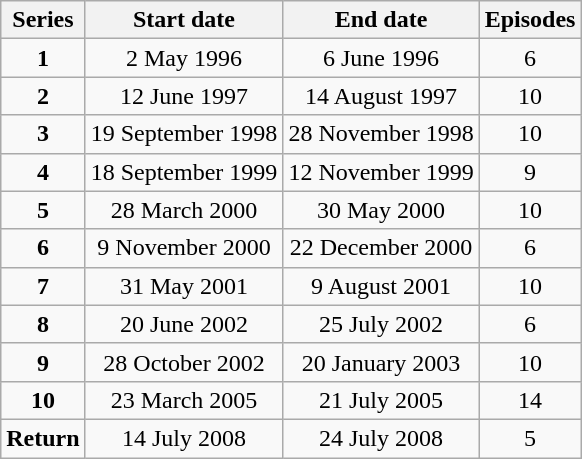<table class="wikitable" style="text-align:center;">
<tr>
<th>Series</th>
<th>Start date</th>
<th>End date</th>
<th>Episodes</th>
</tr>
<tr>
<td><strong>1</strong></td>
<td>2 May 1996</td>
<td>6 June 1996</td>
<td>6</td>
</tr>
<tr>
<td><strong>2</strong></td>
<td>12 June 1997</td>
<td>14 August 1997</td>
<td>10</td>
</tr>
<tr>
<td><strong>3</strong></td>
<td>19 September 1998</td>
<td>28 November 1998</td>
<td>10</td>
</tr>
<tr>
<td><strong>4</strong></td>
<td>18 September 1999</td>
<td>12 November 1999</td>
<td>9</td>
</tr>
<tr>
<td><strong>5</strong></td>
<td>28 March 2000</td>
<td>30 May 2000</td>
<td>10</td>
</tr>
<tr>
<td><strong>6</strong></td>
<td>9 November 2000</td>
<td>22 December 2000</td>
<td>6</td>
</tr>
<tr>
<td><strong>7</strong></td>
<td>31 May 2001</td>
<td>9 August 2001</td>
<td>10</td>
</tr>
<tr>
<td><strong>8</strong></td>
<td>20 June 2002</td>
<td>25 July 2002</td>
<td>6</td>
</tr>
<tr>
<td><strong>9</strong></td>
<td>28 October 2002</td>
<td>20 January 2003</td>
<td>10</td>
</tr>
<tr>
<td><strong>10</strong></td>
<td>23 March 2005</td>
<td>21 July 2005</td>
<td>14</td>
</tr>
<tr>
<td><strong>Return</strong></td>
<td>14 July 2008</td>
<td>24 July 2008</td>
<td>5</td>
</tr>
</table>
